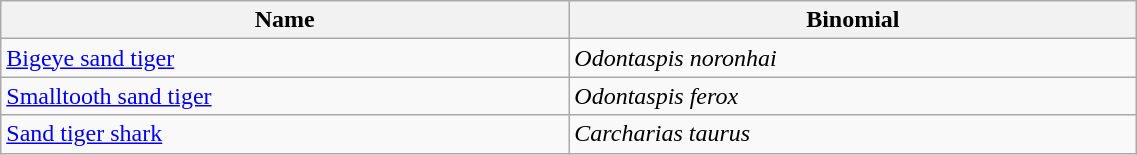<table width=60% class="wikitable">
<tr>
<th width=20%>Name</th>
<th width=20%>Binomial</th>
</tr>
<tr>
<td><a href='#'>Bigeye sand tiger</a><br></td>
<td><em>Odontaspis noronhai</em></td>
</tr>
<tr>
<td><a href='#'>Smalltooth sand tiger</a><br></td>
<td><em>Odontaspis ferox</em></td>
</tr>
<tr>
<td><a href='#'>Sand tiger shark</a><br></td>
<td><em>Carcharias taurus</em></td>
</tr>
</table>
